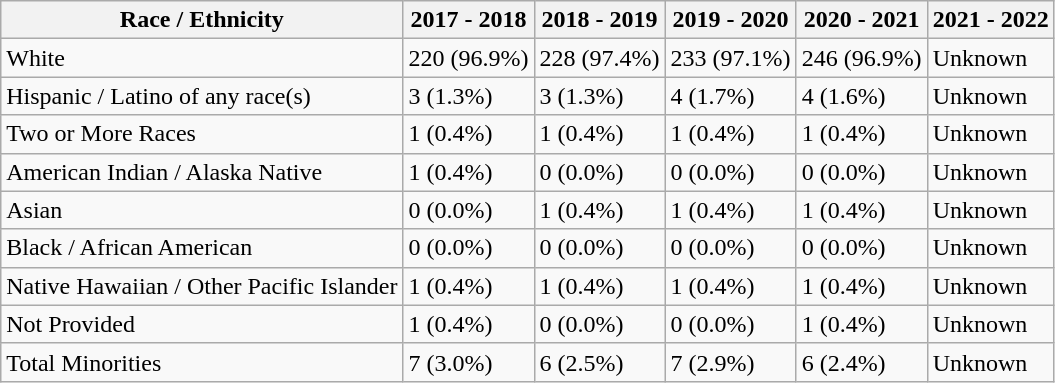<table class="wikitable">
<tr>
<th>Race / Ethnicity</th>
<th>2017 - 2018</th>
<th>2018 - 2019</th>
<th>2019 - 2020</th>
<th>2020 - 2021</th>
<th>2021 - 2022</th>
</tr>
<tr>
<td>White</td>
<td>220 (96.9%)</td>
<td>228 (97.4%)</td>
<td>233 (97.1%)</td>
<td>246 (96.9%)</td>
<td>Unknown</td>
</tr>
<tr>
<td>Hispanic / Latino of any race(s)</td>
<td>3 (1.3%)</td>
<td>3 (1.3%)</td>
<td>4 (1.7%)</td>
<td>4 (1.6%)</td>
<td>Unknown</td>
</tr>
<tr>
<td>Two or More Races</td>
<td>1 (0.4%)</td>
<td>1 (0.4%)</td>
<td>1 (0.4%)</td>
<td>1 (0.4%)</td>
<td>Unknown</td>
</tr>
<tr>
<td>American Indian / Alaska Native</td>
<td>1 (0.4%)</td>
<td>0 (0.0%)</td>
<td>0 (0.0%)</td>
<td>0 (0.0%)</td>
<td>Unknown</td>
</tr>
<tr>
<td>Asian</td>
<td>0 (0.0%)</td>
<td>1 (0.4%)</td>
<td>1 (0.4%)</td>
<td>1 (0.4%)</td>
<td>Unknown</td>
</tr>
<tr>
<td>Black / African American</td>
<td>0 (0.0%)</td>
<td>0 (0.0%)</td>
<td>0 (0.0%)</td>
<td>0 (0.0%)</td>
<td>Unknown</td>
</tr>
<tr>
<td>Native Hawaiian / Other Pacific Islander</td>
<td>1 (0.4%)</td>
<td>1 (0.4%)</td>
<td>1 (0.4%)</td>
<td>1 (0.4%)</td>
<td>Unknown</td>
</tr>
<tr>
<td>Not Provided</td>
<td>1 (0.4%)</td>
<td>0 (0.0%)</td>
<td>0 (0.0%)</td>
<td>1 (0.4%)</td>
<td>Unknown</td>
</tr>
<tr>
<td>Total Minorities</td>
<td>7 (3.0%)</td>
<td>6 (2.5%)</td>
<td>7 (2.9%)</td>
<td>6 (2.4%)</td>
<td>Unknown</td>
</tr>
</table>
